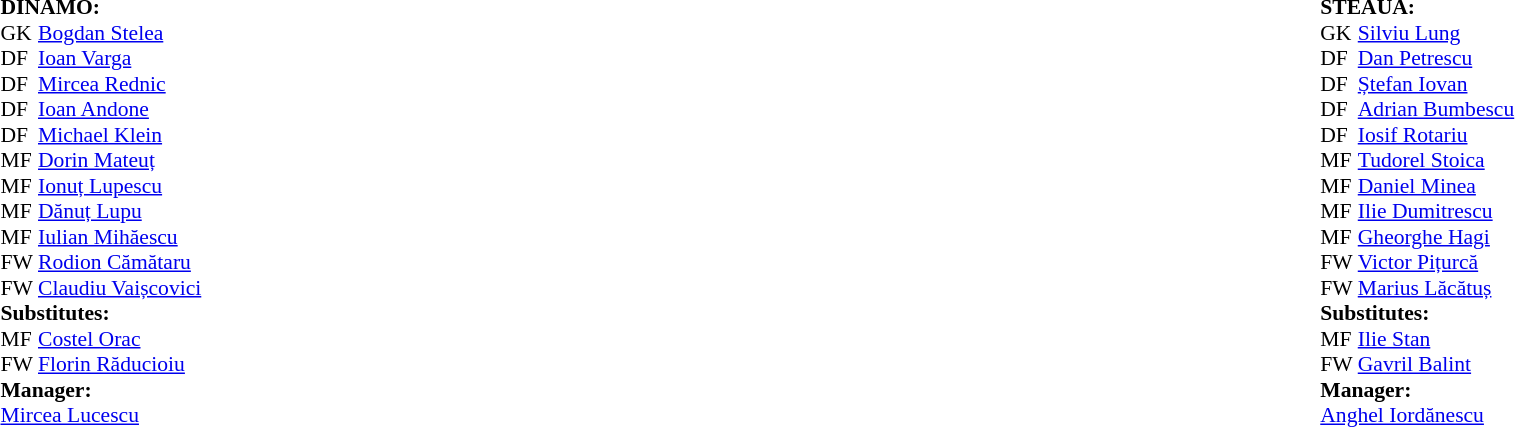<table width="100%">
<tr>
<td valign="top" width="50%"><br><table style="font-size: 90%" cellspacing="0" cellpadding="0">
<tr>
<td colspan="4"><strong>DINAMO:</strong></td>
</tr>
<tr>
<th width=25></th>
</tr>
<tr>
<td>GK</td>
<td><a href='#'>Bogdan Stelea</a></td>
</tr>
<tr>
<td>DF</td>
<td><a href='#'>Ioan Varga</a></td>
</tr>
<tr>
<td>DF</td>
<td><a href='#'>Mircea Rednic</a></td>
</tr>
<tr>
<td>DF</td>
<td><a href='#'>Ioan Andone</a></td>
</tr>
<tr>
<td>DF</td>
<td><a href='#'>Michael Klein</a></td>
</tr>
<tr>
<td>MF</td>
<td><a href='#'>Dorin Mateuț</a></td>
</tr>
<tr>
<td>MF</td>
<td><a href='#'>Ionuț Lupescu</a></td>
<td></td>
</tr>
<tr>
<td>MF</td>
<td><a href='#'>Dănuț Lupu</a></td>
</tr>
<tr>
<td>MF</td>
<td><a href='#'>Iulian Mihăescu</a></td>
</tr>
<tr>
<td>FW</td>
<td><a href='#'>Rodion Cămătaru</a></td>
<td></td>
</tr>
<tr>
<td>FW</td>
<td><a href='#'>Claudiu Vaișcovici</a></td>
</tr>
<tr>
<td colspan=3><strong>Substitutes:</strong></td>
</tr>
<tr>
<td>MF</td>
<td><a href='#'>Costel Orac</a></td>
<td></td>
</tr>
<tr>
<td>FW</td>
<td><a href='#'>Florin Răducioiu</a></td>
<td></td>
</tr>
<tr>
<td colspan=3><strong>Manager:</strong></td>
</tr>
<tr>
<td colspan=4><a href='#'>Mircea Lucescu</a></td>
</tr>
</table>
</td>
<td><br><table style="font-size: 90%" cellspacing="0" cellpadding="0" align=center>
<tr>
<td colspan="4"><strong>STEAUA:</strong></td>
</tr>
<tr>
<th width=25></th>
</tr>
<tr>
<td>GK</td>
<td><a href='#'>Silviu Lung</a></td>
</tr>
<tr>
<td>DF</td>
<td><a href='#'>Dan Petrescu</a></td>
</tr>
<tr>
<td>DF</td>
<td><a href='#'>Ștefan Iovan</a></td>
</tr>
<tr>
<td>DF</td>
<td><a href='#'>Adrian Bumbescu</a></td>
</tr>
<tr>
<td>DF</td>
<td><a href='#'>Iosif Rotariu</a></td>
</tr>
<tr>
<td>MF</td>
<td><a href='#'>Tudorel Stoica</a></td>
</tr>
<tr>
<td>MF</td>
<td><a href='#'>Daniel Minea</a></td>
<td></td>
</tr>
<tr>
<td>MF</td>
<td><a href='#'>Ilie Dumitrescu</a></td>
</tr>
<tr>
<td>MF</td>
<td><a href='#'>Gheorghe Hagi</a></td>
</tr>
<tr>
<td>FW</td>
<td><a href='#'>Victor Pițurcă</a></td>
</tr>
<tr>
<td>FW</td>
<td><a href='#'>Marius Lăcătuș</a></td>
<td></td>
</tr>
<tr>
<td colspan=3><strong>Substitutes:</strong></td>
</tr>
<tr>
<td>MF</td>
<td><a href='#'>Ilie Stan</a></td>
<td></td>
</tr>
<tr>
<td>FW</td>
<td><a href='#'>Gavril Balint</a></td>
<td></td>
</tr>
<tr>
<td colspan=3><strong>Manager:</strong></td>
</tr>
<tr>
<td colspan=4><a href='#'>Anghel Iordănescu</a></td>
</tr>
</table>
</td>
</tr>
<tr>
</tr>
</table>
